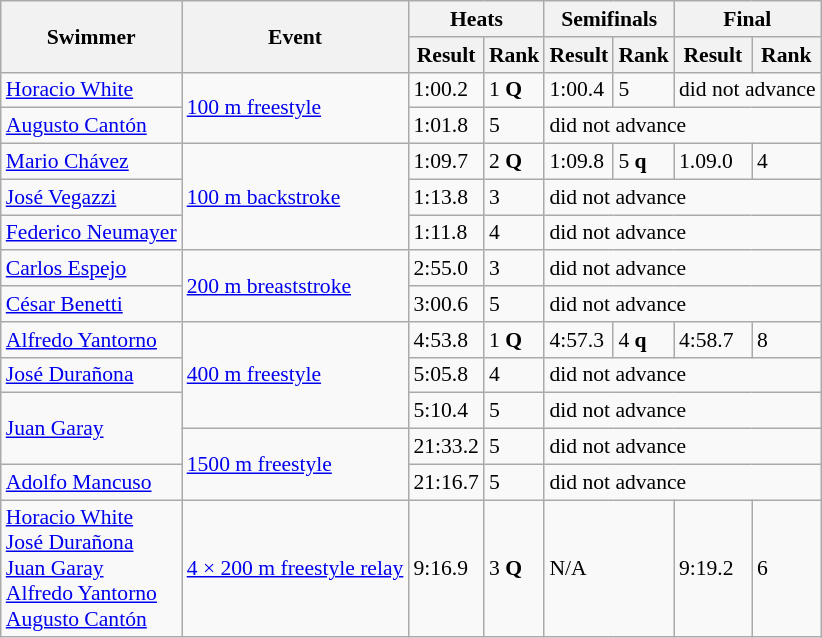<table class=wikitable style="font-size:90%" style="text-align:center">
<tr>
<th rowspan=2>Swimmer</th>
<th rowspan=2>Event</th>
<th colspan=2>Heats</th>
<th colspan=2>Semifinals</th>
<th colspan=2>Final</th>
</tr>
<tr>
<th>Result</th>
<th>Rank</th>
<th>Result</th>
<th>Rank</th>
<th>Result</th>
<th>Rank</th>
</tr>
<tr>
<td align=left><a href='#'>Horacio White</a></td>
<td align=left rowspan=2><a href='#'>100 m freestyle</a></td>
<td>1:00.2</td>
<td>1 <strong>Q</strong></td>
<td>1:00.4</td>
<td>5</td>
<td colspan=2>did not advance</td>
</tr>
<tr>
<td align=left><a href='#'>Augusto Cantón</a></td>
<td>1:01.8</td>
<td>5</td>
<td colspan=4>did not advance</td>
</tr>
<tr>
<td align=left><a href='#'>Mario Chávez</a></td>
<td align=left rowspan=3><a href='#'>100 m backstroke</a></td>
<td>1:09.7</td>
<td>2 <strong>Q</strong></td>
<td>1:09.8</td>
<td>5 <strong>q</strong></td>
<td>1.09.0</td>
<td>4</td>
</tr>
<tr>
<td align=left><a href='#'>José Vegazzi</a></td>
<td>1:13.8</td>
<td>3</td>
<td colspan=4>did not advance</td>
</tr>
<tr>
<td align=left><a href='#'>Federico Neumayer</a></td>
<td>1:11.8</td>
<td>4</td>
<td colspan=4>did not advance</td>
</tr>
<tr>
<td align=left><a href='#'>Carlos Espejo</a></td>
<td align=left rowspan=2><a href='#'>200 m breaststroke</a></td>
<td>2:55.0</td>
<td>3</td>
<td colspan=4>did not advance</td>
</tr>
<tr>
<td align=left><a href='#'>César Benetti</a></td>
<td>3:00.6</td>
<td>5</td>
<td colspan=4>did not advance</td>
</tr>
<tr>
<td align=left><a href='#'>Alfredo Yantorno</a></td>
<td align=left rowspan=3><a href='#'>400 m freestyle</a></td>
<td>4:53.8</td>
<td>1 <strong>Q</strong></td>
<td>4:57.3</td>
<td>4 <strong>q</strong></td>
<td>4:58.7</td>
<td>8</td>
</tr>
<tr>
<td align=left><a href='#'>José Durañona</a></td>
<td>5:05.8</td>
<td>4</td>
<td colspan=4>did not advance</td>
</tr>
<tr>
<td align=left rowspan=2><a href='#'>Juan Garay</a></td>
<td>5:10.4</td>
<td>5</td>
<td colspan=4>did not advance</td>
</tr>
<tr>
<td align=left rowspan=2><a href='#'>1500 m freestyle</a></td>
<td>21:33.2</td>
<td>5</td>
<td colspan=4>did not advance</td>
</tr>
<tr>
<td align=left><a href='#'>Adolfo Mancuso</a></td>
<td>21:16.7</td>
<td>5</td>
<td colspan=4>did not advance</td>
</tr>
<tr>
<td align=left><a href='#'>Horacio White</a> <br> <a href='#'>José Durañona</a> <br> <a href='#'>Juan Garay</a> <br> <a href='#'>Alfredo Yantorno</a> <br> <a href='#'>Augusto Cantón</a></td>
<td align=left><a href='#'>4 × 200 m freestyle relay</a></td>
<td>9:16.9</td>
<td>3 <strong>Q</strong></td>
<td colspan=2>N/A</td>
<td>9:19.2</td>
<td>6</td>
</tr>
</table>
